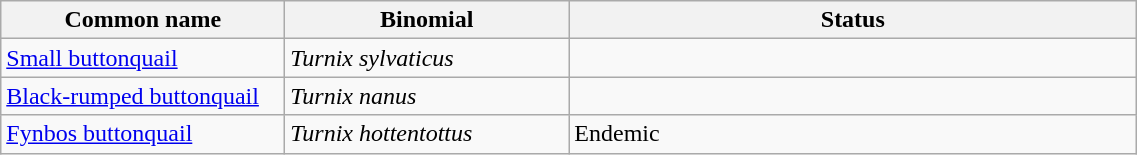<table width=60% class="wikitable">
<tr>
<th width=25%>Common name</th>
<th width=25%>Binomial</th>
<th width=50%>Status</th>
</tr>
<tr>
<td><a href='#'>Small buttonquail</a></td>
<td><em>Turnix sylvaticus</em></td>
<td></td>
</tr>
<tr>
<td><a href='#'>Black-rumped buttonquail</a></td>
<td><em>Turnix nanus</em></td>
<td></td>
</tr>
<tr>
<td><a href='#'>Fynbos buttonquail</a></td>
<td><em>Turnix hottentottus</em></td>
<td>Endemic</td>
</tr>
</table>
